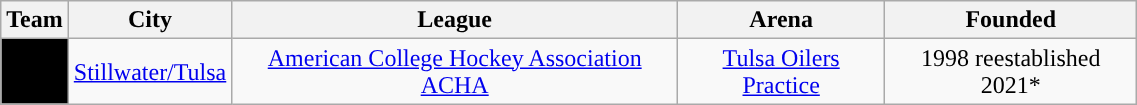<table class="wikitable sortable" width="60%">
<tr>
<th>Team</th>
<th>City</th>
<th>League</th>
<th>Arena</th>
<th>Founded</th>
</tr>
<tr align=center>
<td style="color:white; background:#000000; "><strong><a href='#'></a></strong></td>
<td><a href='#'>Stillwater/Tulsa</a></td>
<td><a href='#'>American College Hockey Association ACHA</a></td>
<td><a href='#'>Tulsa Oilers Practice</a></td>
<td>1998 reestablished 2021*</td>
</tr>
</table>
